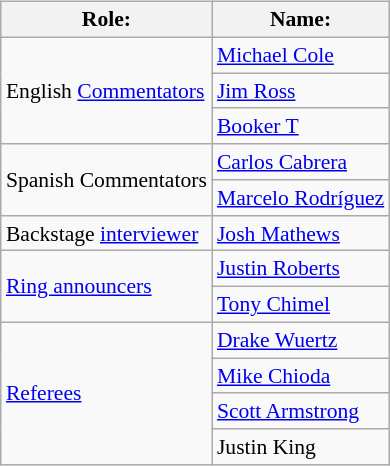<table class=wikitable style="font-size:90%; margin: 0.5em 0 0.5em 1em; float: right; clear: right;">
<tr>
<th>Role:</th>
<th>Name:</th>
</tr>
<tr>
<td rowspan=3>English <a href='#'>Commentators</a></td>
<td><a href='#'>Michael Cole</a></td>
</tr>
<tr>
<td><a href='#'>Jim Ross</a></td>
</tr>
<tr>
<td><a href='#'>Booker T</a></td>
</tr>
<tr>
<td rowspan=2>Spanish Commentators</td>
<td><a href='#'>Carlos Cabrera</a></td>
</tr>
<tr>
<td><a href='#'>Marcelo Rodríguez</a></td>
</tr>
<tr>
<td>Backstage <a href='#'>interviewer</a></td>
<td><a href='#'>Josh Mathews</a></td>
</tr>
<tr>
<td rowspan=2><a href='#'>Ring announcers</a></td>
<td><a href='#'>Justin Roberts</a></td>
</tr>
<tr>
<td><a href='#'>Tony Chimel</a></td>
</tr>
<tr>
<td rowspan=4><a href='#'>Referees</a></td>
<td><a href='#'>Drake Wuertz</a></td>
</tr>
<tr>
<td><a href='#'>Mike Chioda</a></td>
</tr>
<tr>
<td><a href='#'>Scott Armstrong</a></td>
</tr>
<tr>
<td>Justin King</td>
</tr>
</table>
